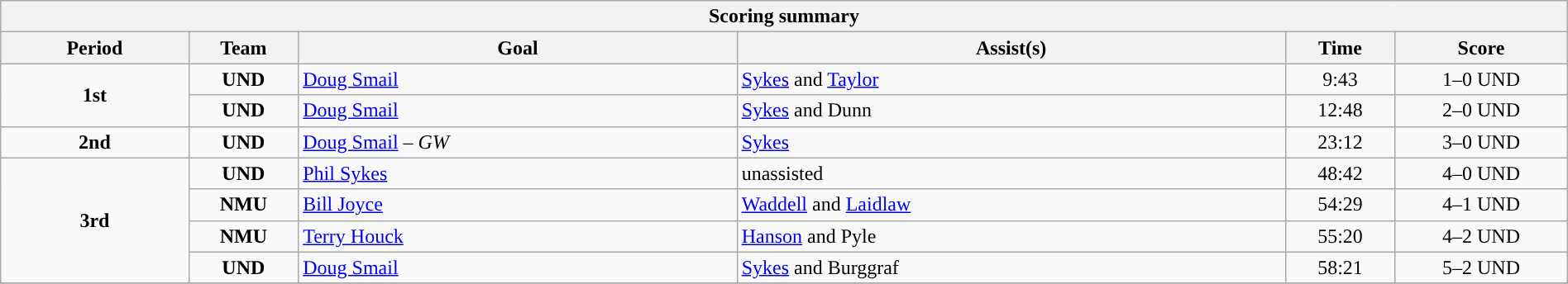<table style="width:100%;" class="wikitable">
<tr>
<th colspan=6>Scoring summary</th>
</tr>
<tr>
<th style="width:12%;">Period</th>
<th style="width:7%;">Team</th>
<th style="width:28%;">Goal</th>
<th style="width:35%;">Assist(s)</th>
<th style="width:7%;">Time</th>
<th style="width:11%;">Score</th>
</tr>
<tr>
<td style="text-align:center;" rowspan="2"><strong>1st</strong></td>
<td align=center><strong>UND</strong></td>
<td><a href='#'>Doug Smail</a></td>
<td><a href='#'>Sykes</a> and <a href='#'>Taylor</a></td>
<td align=center>9:43</td>
<td align=center>1–0 UND</td>
</tr>
<tr>
<td align=center><strong>UND</strong></td>
<td><a href='#'>Doug Smail</a></td>
<td><a href='#'>Sykes</a> and Dunn</td>
<td align=center>12:48</td>
<td align=center>2–0 UND</td>
</tr>
<tr>
<td style="text-align:center;" rowspan="1"><strong>2nd</strong></td>
<td align=center><strong>UND</strong></td>
<td><a href='#'>Doug Smail</a> – <em>GW</em></td>
<td><a href='#'>Sykes</a></td>
<td align=center>23:12</td>
<td align=center>3–0 UND</td>
</tr>
<tr>
<td style="text-align:center;" rowspan="4"><strong>3rd</strong></td>
<td align=center><strong>UND</strong></td>
<td><a href='#'>Phil Sykes</a></td>
<td>unassisted</td>
<td align=center>48:42</td>
<td align=center>4–0 UND</td>
</tr>
<tr>
<td align=center><strong>NMU</strong></td>
<td><a href='#'>Bill Joyce</a></td>
<td><a href='#'>Waddell</a> and <a href='#'>Laidlaw</a></td>
<td align=center>54:29</td>
<td align=center>4–1 UND</td>
</tr>
<tr>
<td align=center><strong>NMU</strong></td>
<td><a href='#'>Terry Houck</a></td>
<td><a href='#'>Hanson</a> and Pyle</td>
<td align=center>55:20</td>
<td align=center>4–2 UND</td>
</tr>
<tr>
<td align=center><strong>UND</strong></td>
<td><a href='#'>Doug Smail</a></td>
<td><a href='#'>Sykes</a> and Burggraf</td>
<td align=center>58:21</td>
<td align=center>5–2 UND</td>
</tr>
<tr>
</tr>
</table>
